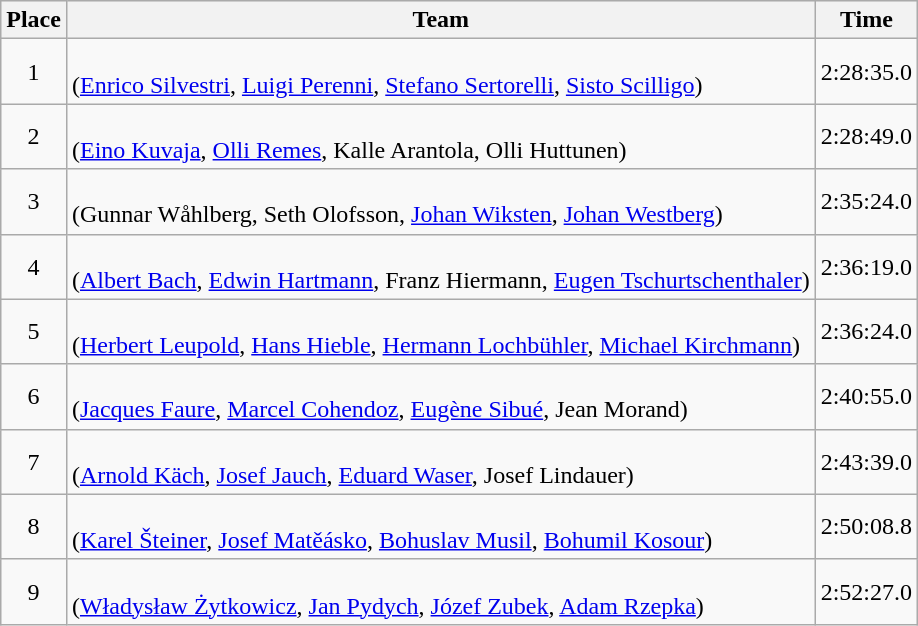<table class='wikitable' style="text-align:center">
<tr bgcolor='#efefef'>
<th>Place</th>
<th>Team</th>
<th>Time</th>
</tr>
<tr>
<td>1</td>
<td align=left><br>(<a href='#'>Enrico Silvestri</a>, <a href='#'>Luigi Perenni</a>, <a href='#'>Stefano Sertorelli</a>, <a href='#'>Sisto Scilligo</a>)</td>
<td>2:28:35.0</td>
</tr>
<tr>
<td>2</td>
<td align=left><br>(<a href='#'>Eino Kuvaja</a>, <a href='#'>Olli Remes</a>, Kalle Arantola, Olli Huttunen)</td>
<td>2:28:49.0</td>
</tr>
<tr>
<td>3</td>
<td align=left><br>(Gunnar Wåhlberg, Seth Olofsson, <a href='#'>Johan Wiksten</a>, <a href='#'>Johan Westberg</a>)</td>
<td>2:35:24.0</td>
</tr>
<tr>
<td>4</td>
<td align=left><br>(<a href='#'>Albert Bach</a>, <a href='#'>Edwin Hartmann</a>, Franz Hiermann, <a href='#'>Eugen Tschurtschenthaler</a>)</td>
<td>2:36:19.0</td>
</tr>
<tr>
<td>5</td>
<td align=left><br>(<a href='#'>Herbert Leupold</a>, <a href='#'>Hans Hieble</a>, <a href='#'>Hermann Lochbühler</a>, <a href='#'>Michael Kirchmann</a>)</td>
<td>2:36:24.0</td>
</tr>
<tr>
<td>6</td>
<td align=left><br>(<a href='#'>Jacques Faure</a>, <a href='#'>Marcel Cohendoz</a>, <a href='#'>Eugène Sibué</a>, Jean Morand)</td>
<td>2:40:55.0</td>
</tr>
<tr>
<td>7</td>
<td align=left><br>(<a href='#'>Arnold Käch</a>, <a href='#'>Josef Jauch</a>, <a href='#'>Eduard Waser</a>, Josef Lindauer)</td>
<td>2:43:39.0</td>
</tr>
<tr>
<td>8</td>
<td align=left><br>(<a href='#'>Karel Šteiner</a>, <a href='#'>Josef Matěásko</a>, <a href='#'>Bohuslav Musil</a>, <a href='#'>Bohumil Kosour</a>)</td>
<td>2:50:08.8</td>
</tr>
<tr>
<td>9</td>
<td align=left><br>(<a href='#'>Władysław Żytkowicz</a>, <a href='#'>Jan Pydych</a>, <a href='#'>Józef Zubek</a>, <a href='#'>Adam Rzepka</a>)</td>
<td>2:52:27.0</td>
</tr>
</table>
